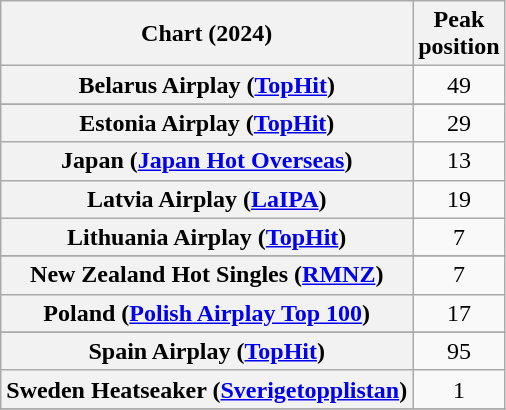<table class="wikitable sortable plainrowheaders" style="text-align:center">
<tr>
<th scope="col">Chart (2024)</th>
<th scope="col">Peak<br>position</th>
</tr>
<tr>
<th scope="row">Belarus Airplay (<a href='#'>TopHit</a>)</th>
<td>49</td>
</tr>
<tr>
</tr>
<tr>
</tr>
<tr>
</tr>
<tr>
<th scope="row">Estonia Airplay (<a href='#'>TopHit</a>)</th>
<td>29</td>
</tr>
<tr>
<th scope="row">Japan (<a href='#'>Japan Hot Overseas</a>)</th>
<td>13</td>
</tr>
<tr>
<th scope="row">Latvia Airplay (<a href='#'>LaIPA</a>)</th>
<td>19</td>
</tr>
<tr>
<th scope="row">Lithuania Airplay (<a href='#'>TopHit</a>)</th>
<td>7</td>
</tr>
<tr>
</tr>
<tr>
</tr>
<tr>
<th scope="row">New Zealand Hot Singles (<a href='#'>RMNZ</a>)</th>
<td>7</td>
</tr>
<tr>
<th scope="row">Poland (<a href='#'>Polish Airplay Top 100</a>)</th>
<td>17</td>
</tr>
<tr>
</tr>
<tr>
</tr>
<tr>
<th scope="row">Spain Airplay (<a href='#'>TopHit</a>)</th>
<td>95</td>
</tr>
<tr>
<th scope="row">Sweden Heatseaker (<a href='#'>Sverigetopplistan</a>)</th>
<td>1</td>
</tr>
<tr>
</tr>
<tr>
</tr>
<tr>
</tr>
</table>
